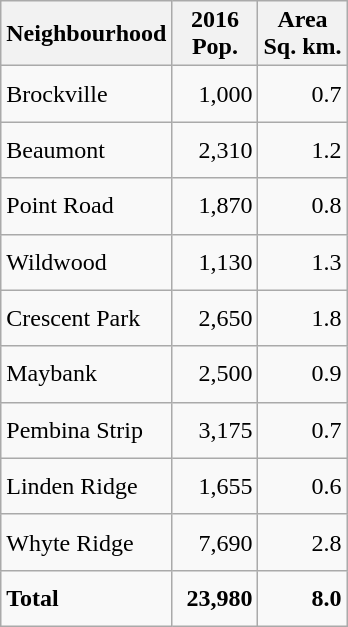<table class="wikitable">
<tr>
<th>Neighbourhood</th>
<th>2016 Pop.</th>
<th>Area Sq. km.</th>
</tr>
<tr>
<td>Brockville</td>
<td style="height:30px; width:50px; text-align:right;">1,000</td>
<td style="height:30px; width:50px; text-align:right;">0.7</td>
</tr>
<tr>
<td>Beaumont</td>
<td style="height:30px; width:50px; text-align:right;">2,310</td>
<td style="height:30px; width:50px; text-align:right;">1.2</td>
</tr>
<tr>
<td>Point Road</td>
<td style="height:30px; width:50px; text-align:right;">1,870</td>
<td style="height:30px; width:50px; text-align:right;">0.8</td>
</tr>
<tr>
<td>Wildwood</td>
<td style="height:30px; width:50px; text-align:right;">1,130</td>
<td style="height:30px; width:50px; text-align:right;">1.3</td>
</tr>
<tr>
<td>Crescent Park</td>
<td style="height:30px; width:50px; text-align:right;">2,650</td>
<td style="height:30px; width:50px; text-align:right;">1.8</td>
</tr>
<tr>
<td>Maybank</td>
<td style="height:30px; width:50px; text-align:right;">2,500</td>
<td style="height:30px; width:50px; text-align:right;">0.9</td>
</tr>
<tr>
<td>Pembina Strip</td>
<td style="height:30px; width:50px; text-align:right;">3,175</td>
<td style="height:30px; width:50px; text-align:right;">0.7</td>
</tr>
<tr>
<td>Linden Ridge</td>
<td style="height:30px; width:50px; text-align:right;">1,655</td>
<td style="height:30px; width:50px; text-align:right;">0.6</td>
</tr>
<tr>
<td>Whyte Ridge</td>
<td style="height:30px; width:50px; text-align:right;">7,690</td>
<td style="height:30px; width:50px; text-align:right;">2.8</td>
</tr>
<tr>
<td><strong>Total</strong></td>
<td style="height:30px; width:50px; text-align:right;"><strong>23,980</strong></td>
<td style="height:30px; width:50px; text-align:right;"><strong>8.0</strong></td>
</tr>
</table>
